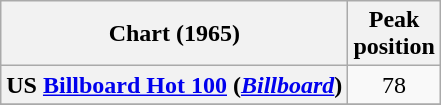<table class="wikitable plainrowheaders" style="text-align:center;">
<tr>
<th scope="col">Chart (1965)</th>
<th scope="col">Peak<br>position</th>
</tr>
<tr>
<th scope="row">US <a href='#'>Billboard Hot 100</a> (<em><a href='#'>Billboard</a></em>)</th>
<td align="center">78</td>
</tr>
<tr>
</tr>
</table>
